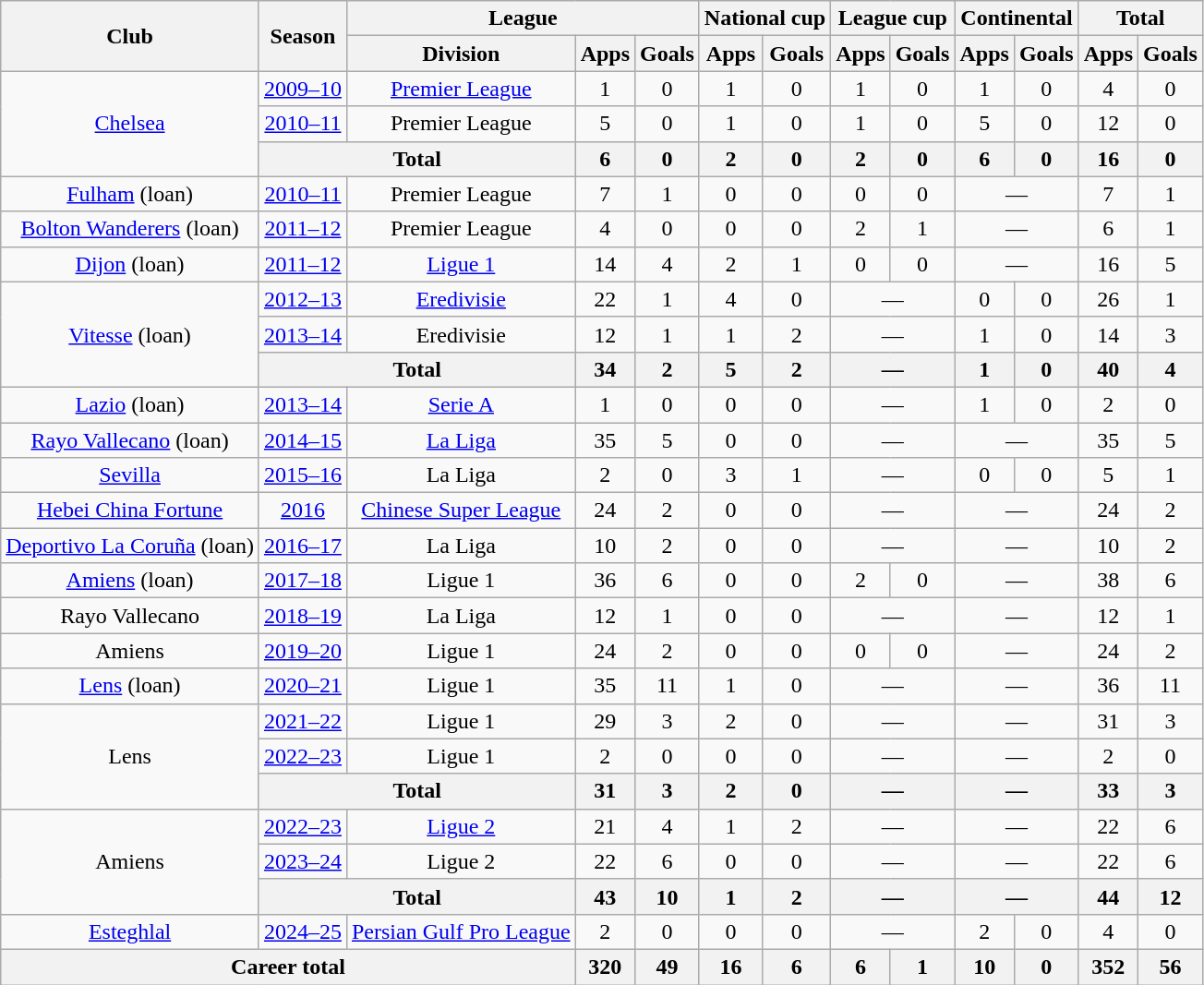<table class="wikitable" style="text-align: center">
<tr>
<th rowspan="2">Club</th>
<th rowspan="2">Season</th>
<th colspan="3">League</th>
<th colspan="2">National cup</th>
<th colspan="2">League cup</th>
<th colspan="2">Continental</th>
<th colspan="2">Total</th>
</tr>
<tr>
<th>Division</th>
<th>Apps</th>
<th>Goals</th>
<th>Apps</th>
<th>Goals</th>
<th>Apps</th>
<th>Goals</th>
<th>Apps</th>
<th>Goals</th>
<th>Apps</th>
<th>Goals</th>
</tr>
<tr>
<td rowspan="3"><a href='#'>Chelsea</a></td>
<td><a href='#'>2009–10</a></td>
<td><a href='#'>Premier League</a></td>
<td>1</td>
<td>0</td>
<td>1</td>
<td>0</td>
<td>1</td>
<td>0</td>
<td>1</td>
<td>0</td>
<td>4</td>
<td>0</td>
</tr>
<tr>
<td><a href='#'>2010–11</a></td>
<td>Premier League</td>
<td>5</td>
<td>0</td>
<td>1</td>
<td>0</td>
<td>1</td>
<td>0</td>
<td>5</td>
<td>0</td>
<td>12</td>
<td>0</td>
</tr>
<tr>
<th colspan="2">Total</th>
<th>6</th>
<th>0</th>
<th>2</th>
<th>0</th>
<th>2</th>
<th>0</th>
<th>6</th>
<th>0</th>
<th>16</th>
<th>0</th>
</tr>
<tr>
<td><a href='#'>Fulham</a> (loan)</td>
<td><a href='#'>2010–11</a></td>
<td>Premier League</td>
<td>7</td>
<td>1</td>
<td>0</td>
<td>0</td>
<td>0</td>
<td>0</td>
<td colspan="2">—</td>
<td>7</td>
<td>1</td>
</tr>
<tr>
<td><a href='#'>Bolton Wanderers</a> (loan)</td>
<td><a href='#'>2011–12</a></td>
<td>Premier League</td>
<td>4</td>
<td>0</td>
<td>0</td>
<td>0</td>
<td>2</td>
<td>1</td>
<td colspan="2">—</td>
<td>6</td>
<td>1</td>
</tr>
<tr>
<td><a href='#'>Dijon</a> (loan)</td>
<td><a href='#'>2011–12</a></td>
<td><a href='#'>Ligue 1</a></td>
<td>14</td>
<td>4</td>
<td>2</td>
<td>1</td>
<td>0</td>
<td>0</td>
<td colspan="2">—</td>
<td>16</td>
<td>5</td>
</tr>
<tr>
<td rowspan="3"><a href='#'>Vitesse</a> (loan)</td>
<td><a href='#'>2012–13</a></td>
<td><a href='#'>Eredivisie</a></td>
<td>22</td>
<td>1</td>
<td>4</td>
<td>0</td>
<td colspan="2">—</td>
<td>0</td>
<td>0</td>
<td>26</td>
<td>1</td>
</tr>
<tr>
<td><a href='#'>2013–14</a></td>
<td>Eredivisie</td>
<td>12</td>
<td>1</td>
<td>1</td>
<td>2</td>
<td colspan="2">—</td>
<td>1</td>
<td>0</td>
<td>14</td>
<td>3</td>
</tr>
<tr>
<th colspan="2">Total</th>
<th>34</th>
<th>2</th>
<th>5</th>
<th>2</th>
<th colspan="2">—</th>
<th>1</th>
<th>0</th>
<th>40</th>
<th>4</th>
</tr>
<tr>
<td><a href='#'>Lazio</a> (loan)</td>
<td><a href='#'>2013–14</a></td>
<td><a href='#'>Serie A</a></td>
<td>1</td>
<td>0</td>
<td>0</td>
<td>0</td>
<td colspan="2">—</td>
<td>1</td>
<td>0</td>
<td>2</td>
<td>0</td>
</tr>
<tr>
<td><a href='#'>Rayo Vallecano</a> (loan)</td>
<td><a href='#'>2014–15</a></td>
<td><a href='#'>La Liga</a></td>
<td>35</td>
<td>5</td>
<td>0</td>
<td>0</td>
<td colspan="2">—</td>
<td colspan="2">—</td>
<td>35</td>
<td>5</td>
</tr>
<tr>
<td><a href='#'>Sevilla</a></td>
<td><a href='#'>2015–16</a></td>
<td>La Liga</td>
<td>2</td>
<td>0</td>
<td>3</td>
<td>1</td>
<td colspan="2">—</td>
<td>0</td>
<td>0</td>
<td>5</td>
<td>1</td>
</tr>
<tr>
<td><a href='#'>Hebei China Fortune</a></td>
<td><a href='#'>2016</a></td>
<td><a href='#'>Chinese Super League</a></td>
<td>24</td>
<td>2</td>
<td>0</td>
<td>0</td>
<td colspan="2">—</td>
<td colspan="2">—</td>
<td>24</td>
<td>2</td>
</tr>
<tr>
<td><a href='#'>Deportivo La Coruña</a> (loan)</td>
<td><a href='#'>2016–17</a></td>
<td>La Liga</td>
<td>10</td>
<td>2</td>
<td>0</td>
<td>0</td>
<td colspan="2">—</td>
<td colspan="2">—</td>
<td>10</td>
<td>2</td>
</tr>
<tr>
<td><a href='#'>Amiens</a> (loan)</td>
<td><a href='#'>2017–18</a></td>
<td>Ligue 1</td>
<td>36</td>
<td>6</td>
<td>0</td>
<td>0</td>
<td>2</td>
<td>0</td>
<td colspan="2">—</td>
<td>38</td>
<td>6</td>
</tr>
<tr>
<td>Rayo Vallecano</td>
<td><a href='#'>2018–19</a></td>
<td>La Liga</td>
<td>12</td>
<td>1</td>
<td>0</td>
<td>0</td>
<td colspan="2">—</td>
<td colspan="2">—</td>
<td>12</td>
<td>1</td>
</tr>
<tr>
<td>Amiens</td>
<td><a href='#'>2019–20</a></td>
<td>Ligue 1</td>
<td>24</td>
<td>2</td>
<td>0</td>
<td>0</td>
<td>0</td>
<td>0</td>
<td colspan="2">—</td>
<td>24</td>
<td>2</td>
</tr>
<tr>
<td><a href='#'>Lens</a> (loan)</td>
<td><a href='#'>2020–21</a></td>
<td>Ligue 1</td>
<td>35</td>
<td>11</td>
<td>1</td>
<td>0</td>
<td colspan="2">—</td>
<td colspan="2">—</td>
<td>36</td>
<td>11</td>
</tr>
<tr>
<td rowspan="3">Lens</td>
<td><a href='#'>2021–22</a></td>
<td>Ligue 1</td>
<td>29</td>
<td>3</td>
<td>2</td>
<td>0</td>
<td colspan="2">—</td>
<td colspan="2">—</td>
<td>31</td>
<td>3</td>
</tr>
<tr>
<td><a href='#'>2022–23</a></td>
<td>Ligue 1</td>
<td>2</td>
<td>0</td>
<td>0</td>
<td>0</td>
<td colspan="2">—</td>
<td colspan="2">—</td>
<td>2</td>
<td>0</td>
</tr>
<tr>
<th colspan="2">Total</th>
<th>31</th>
<th>3</th>
<th>2</th>
<th>0</th>
<th colspan="2">—</th>
<th colspan="2">—</th>
<th>33</th>
<th>3</th>
</tr>
<tr>
<td rowspan="3">Amiens</td>
<td><a href='#'>2022–23</a></td>
<td><a href='#'>Ligue 2</a></td>
<td>21</td>
<td>4</td>
<td>1</td>
<td>2</td>
<td colspan="2">—</td>
<td colspan="2">—</td>
<td>22</td>
<td>6</td>
</tr>
<tr>
<td><a href='#'>2023–24</a></td>
<td>Ligue 2</td>
<td>22</td>
<td>6</td>
<td>0</td>
<td>0</td>
<td colspan="2">—</td>
<td colspan="2">—</td>
<td>22</td>
<td>6</td>
</tr>
<tr>
<th colspan="2">Total</th>
<th>43</th>
<th>10</th>
<th>1</th>
<th>2</th>
<th colspan="2">—</th>
<th colspan="2">—</th>
<th>44</th>
<th>12</th>
</tr>
<tr>
<td><a href='#'>Esteghlal</a></td>
<td><a href='#'>2024–25</a></td>
<td><a href='#'>Persian Gulf Pro League</a></td>
<td>2</td>
<td>0</td>
<td>0</td>
<td>0</td>
<td colspan="2">—</td>
<td>2</td>
<td>0</td>
<td>4</td>
<td>0</td>
</tr>
<tr>
<th colspan="3">Career total</th>
<th>320</th>
<th>49</th>
<th>16</th>
<th>6</th>
<th>6</th>
<th>1</th>
<th>10</th>
<th>0</th>
<th>352</th>
<th>56</th>
</tr>
</table>
